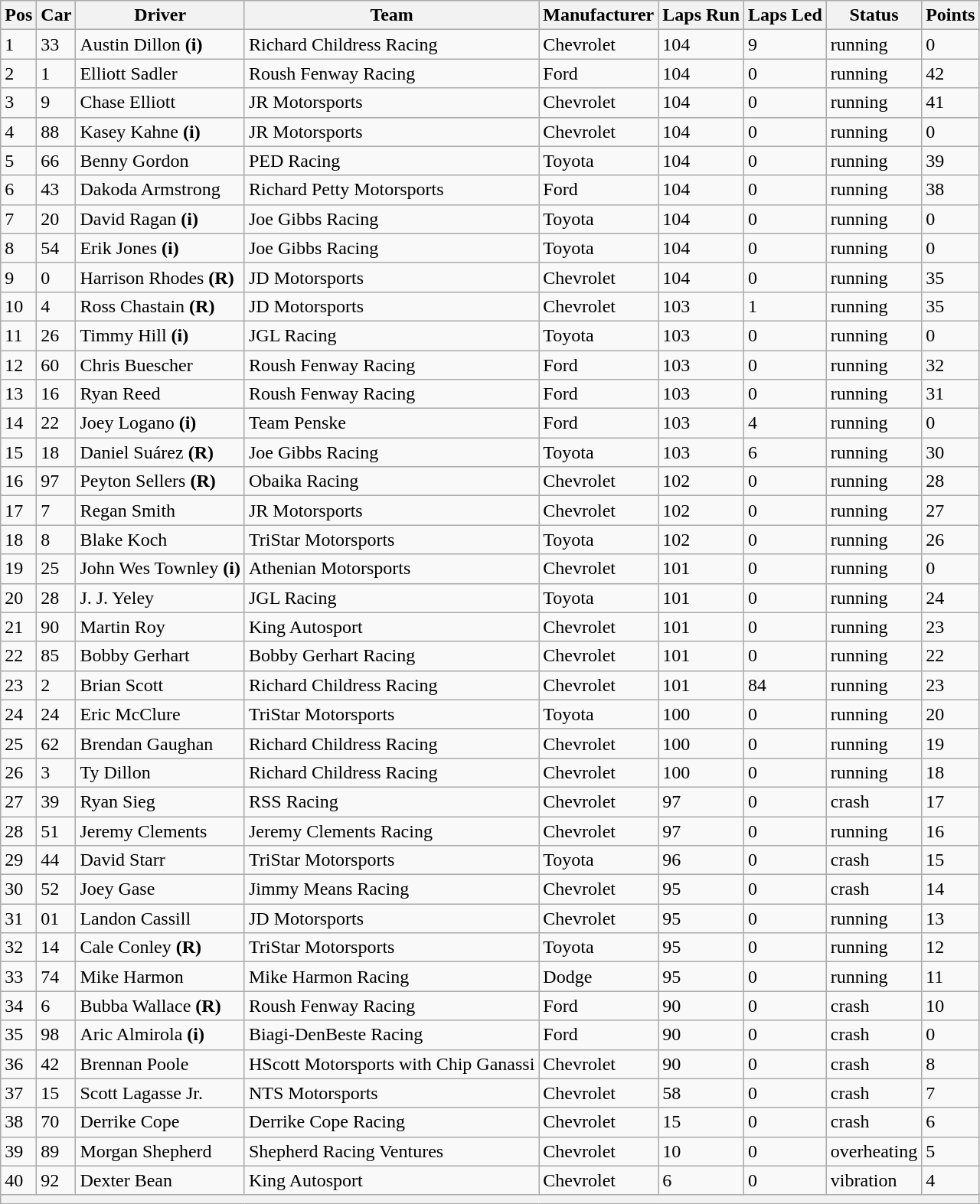<table class="sortable wikitable" border="1">
<tr>
<th>Pos</th>
<th>Car</th>
<th>Driver</th>
<th>Team</th>
<th>Manufacturer</th>
<th>Laps Run</th>
<th>Laps Led</th>
<th>Status</th>
<th>Points</th>
</tr>
<tr>
<td>1</td>
<td>33</td>
<td>Austin Dillon <strong>(i)</strong></td>
<td>Richard Childress Racing</td>
<td>Chevrolet</td>
<td>104</td>
<td>9</td>
<td>running</td>
<td>0</td>
</tr>
<tr>
<td>2</td>
<td>1</td>
<td>Elliott Sadler</td>
<td>Roush Fenway Racing</td>
<td>Ford</td>
<td>104</td>
<td>0</td>
<td>running</td>
<td>42</td>
</tr>
<tr>
<td>3</td>
<td>9</td>
<td>Chase Elliott</td>
<td>JR Motorsports</td>
<td>Chevrolet</td>
<td>104</td>
<td>0</td>
<td>running</td>
<td>41</td>
</tr>
<tr>
<td>4</td>
<td>88</td>
<td>Kasey Kahne <strong>(i)</strong></td>
<td>JR Motorsports</td>
<td>Chevrolet</td>
<td>104</td>
<td>0</td>
<td>running</td>
<td>0</td>
</tr>
<tr>
<td>5</td>
<td>66</td>
<td>Benny Gordon</td>
<td>PED Racing</td>
<td>Toyota</td>
<td>104</td>
<td>0</td>
<td>running</td>
<td>39</td>
</tr>
<tr>
<td>6</td>
<td>43</td>
<td>Dakoda Armstrong</td>
<td>Richard Petty Motorsports</td>
<td>Ford</td>
<td>104</td>
<td>0</td>
<td>running</td>
<td>38</td>
</tr>
<tr>
<td>7</td>
<td>20</td>
<td>David Ragan <strong>(i)</strong></td>
<td>Joe Gibbs Racing</td>
<td>Toyota</td>
<td>104</td>
<td>0</td>
<td>running</td>
<td>0</td>
</tr>
<tr>
<td>8</td>
<td>54</td>
<td>Erik Jones <strong>(i)</strong></td>
<td>Joe Gibbs Racing</td>
<td>Toyota</td>
<td>104</td>
<td>0</td>
<td>running</td>
<td>0</td>
</tr>
<tr>
<td>9</td>
<td>0</td>
<td>Harrison Rhodes <strong>(R)</strong></td>
<td>JD Motorsports</td>
<td>Chevrolet</td>
<td>104</td>
<td>0</td>
<td>running</td>
<td>35</td>
</tr>
<tr>
<td>10</td>
<td>4</td>
<td>Ross Chastain <strong>(R)</strong></td>
<td>JD Motorsports</td>
<td>Chevrolet</td>
<td>103</td>
<td>1</td>
<td>running</td>
<td>35</td>
</tr>
<tr>
<td>11</td>
<td>26</td>
<td>Timmy Hill <strong>(i)</strong></td>
<td>JGL Racing</td>
<td>Toyota</td>
<td>103</td>
<td>0</td>
<td>running</td>
<td>0</td>
</tr>
<tr>
<td>12</td>
<td>60</td>
<td>Chris Buescher</td>
<td>Roush Fenway Racing</td>
<td>Ford</td>
<td>103</td>
<td>0</td>
<td>running</td>
<td>32</td>
</tr>
<tr>
<td>13</td>
<td>16</td>
<td>Ryan Reed</td>
<td>Roush Fenway Racing</td>
<td>Ford</td>
<td>103</td>
<td>0</td>
<td>running</td>
<td>31</td>
</tr>
<tr>
<td>14</td>
<td>22</td>
<td>Joey Logano <strong>(i)</strong></td>
<td>Team Penske</td>
<td>Ford</td>
<td>103</td>
<td>4</td>
<td>running</td>
<td>0</td>
</tr>
<tr>
<td>15</td>
<td>18</td>
<td>Daniel Suárez <strong>(R)</strong></td>
<td>Joe Gibbs Racing</td>
<td>Toyota</td>
<td>103</td>
<td>6</td>
<td>running</td>
<td>30</td>
</tr>
<tr>
<td>16</td>
<td>97</td>
<td>Peyton Sellers <strong>(R)</strong></td>
<td>Obaika Racing</td>
<td>Chevrolet</td>
<td>102</td>
<td>0</td>
<td>running</td>
<td>28</td>
</tr>
<tr>
<td>17</td>
<td>7</td>
<td>Regan Smith</td>
<td>JR Motorsports</td>
<td>Chevrolet</td>
<td>102</td>
<td>0</td>
<td>running</td>
<td>27</td>
</tr>
<tr>
<td>18</td>
<td>8</td>
<td>Blake Koch</td>
<td>TriStar Motorsports</td>
<td>Toyota</td>
<td>102</td>
<td>0</td>
<td>running</td>
<td>26</td>
</tr>
<tr>
<td>19</td>
<td>25</td>
<td>John Wes Townley <strong>(i)</strong></td>
<td>Athenian Motorsports</td>
<td>Chevrolet</td>
<td>101</td>
<td>0</td>
<td>running</td>
<td>0</td>
</tr>
<tr>
<td>20</td>
<td>28</td>
<td>J. J. Yeley</td>
<td>JGL Racing</td>
<td>Toyota</td>
<td>101</td>
<td>0</td>
<td>running</td>
<td>24</td>
</tr>
<tr>
<td>21</td>
<td>90</td>
<td>Martin Roy</td>
<td>King Autosport</td>
<td>Chevrolet</td>
<td>101</td>
<td>0</td>
<td>running</td>
<td>23</td>
</tr>
<tr>
<td>22</td>
<td>85</td>
<td>Bobby Gerhart</td>
<td>Bobby Gerhart Racing</td>
<td>Chevrolet</td>
<td>101</td>
<td>0</td>
<td>running</td>
<td>22</td>
</tr>
<tr>
<td>23</td>
<td>2</td>
<td>Brian Scott</td>
<td>Richard Childress Racing</td>
<td>Chevrolet</td>
<td>101</td>
<td>84</td>
<td>running</td>
<td>23</td>
</tr>
<tr>
<td>24</td>
<td>24</td>
<td>Eric McClure</td>
<td>TriStar Motorsports</td>
<td>Toyota</td>
<td>100</td>
<td>0</td>
<td>running</td>
<td>20</td>
</tr>
<tr>
<td>25</td>
<td>62</td>
<td>Brendan Gaughan</td>
<td>Richard Childress Racing</td>
<td>Chevrolet</td>
<td>100</td>
<td>0</td>
<td>running</td>
<td>19</td>
</tr>
<tr>
<td>26</td>
<td>3</td>
<td>Ty Dillon</td>
<td>Richard Childress Racing</td>
<td>Chevrolet</td>
<td>100</td>
<td>0</td>
<td>running</td>
<td>18</td>
</tr>
<tr>
<td>27</td>
<td>39</td>
<td>Ryan Sieg</td>
<td>RSS Racing</td>
<td>Chevrolet</td>
<td>97</td>
<td>0</td>
<td>crash</td>
<td>17</td>
</tr>
<tr>
<td>28</td>
<td>51</td>
<td>Jeremy Clements</td>
<td>Jeremy Clements Racing</td>
<td>Chevrolet</td>
<td>97</td>
<td>0</td>
<td>running</td>
<td>16</td>
</tr>
<tr>
<td>29</td>
<td>44</td>
<td>David Starr</td>
<td>TriStar Motorsports</td>
<td>Toyota</td>
<td>96</td>
<td>0</td>
<td>crash</td>
<td>15</td>
</tr>
<tr>
<td>30</td>
<td>52</td>
<td>Joey Gase</td>
<td>Jimmy Means Racing</td>
<td>Chevrolet</td>
<td>95</td>
<td>0</td>
<td>crash</td>
<td>14</td>
</tr>
<tr>
<td>31</td>
<td>01</td>
<td>Landon Cassill</td>
<td>JD Motorsports</td>
<td>Chevrolet</td>
<td>95</td>
<td>0</td>
<td>running</td>
<td>13</td>
</tr>
<tr>
<td>32</td>
<td>14</td>
<td>Cale Conley <strong>(R)</strong></td>
<td>TriStar Motorsports</td>
<td>Toyota</td>
<td>95</td>
<td>0</td>
<td>running</td>
<td>12</td>
</tr>
<tr>
<td>33</td>
<td>74</td>
<td>Mike Harmon</td>
<td>Mike Harmon Racing</td>
<td>Dodge</td>
<td>95</td>
<td>0</td>
<td>running</td>
<td>11</td>
</tr>
<tr>
<td>34</td>
<td>6</td>
<td>Bubba Wallace <strong>(R)</strong></td>
<td>Roush Fenway Racing</td>
<td>Ford</td>
<td>90</td>
<td>0</td>
<td>crash</td>
<td>10</td>
</tr>
<tr>
<td>35</td>
<td>98</td>
<td>Aric Almirola <strong>(i)</strong></td>
<td>Biagi-DenBeste Racing</td>
<td>Ford</td>
<td>90</td>
<td>0</td>
<td>crash</td>
<td>0</td>
</tr>
<tr>
<td>36</td>
<td>42</td>
<td>Brennan Poole</td>
<td>HScott Motorsports with Chip Ganassi</td>
<td>Chevrolet</td>
<td>90</td>
<td>0</td>
<td>crash</td>
<td>8</td>
</tr>
<tr>
<td>37</td>
<td>15</td>
<td>Scott Lagasse Jr.</td>
<td>NTS Motorsports</td>
<td>Chevrolet</td>
<td>58</td>
<td>0</td>
<td>crash</td>
<td>7</td>
</tr>
<tr>
<td>38</td>
<td>70</td>
<td>Derrike Cope</td>
<td>Derrike Cope Racing</td>
<td>Chevrolet</td>
<td>15</td>
<td>0</td>
<td>crash</td>
<td>6</td>
</tr>
<tr>
<td>39</td>
<td>89</td>
<td>Morgan Shepherd</td>
<td>Shepherd Racing Ventures</td>
<td>Chevrolet</td>
<td>10</td>
<td>0</td>
<td>overheating</td>
<td>5</td>
</tr>
<tr>
<td>40</td>
<td>92</td>
<td>Dexter Bean</td>
<td>King Autosport</td>
<td>Chevrolet</td>
<td>6</td>
<td>0</td>
<td>vibration</td>
<td>4</td>
</tr>
<tr>
<th colspan="9"></th>
</tr>
</table>
